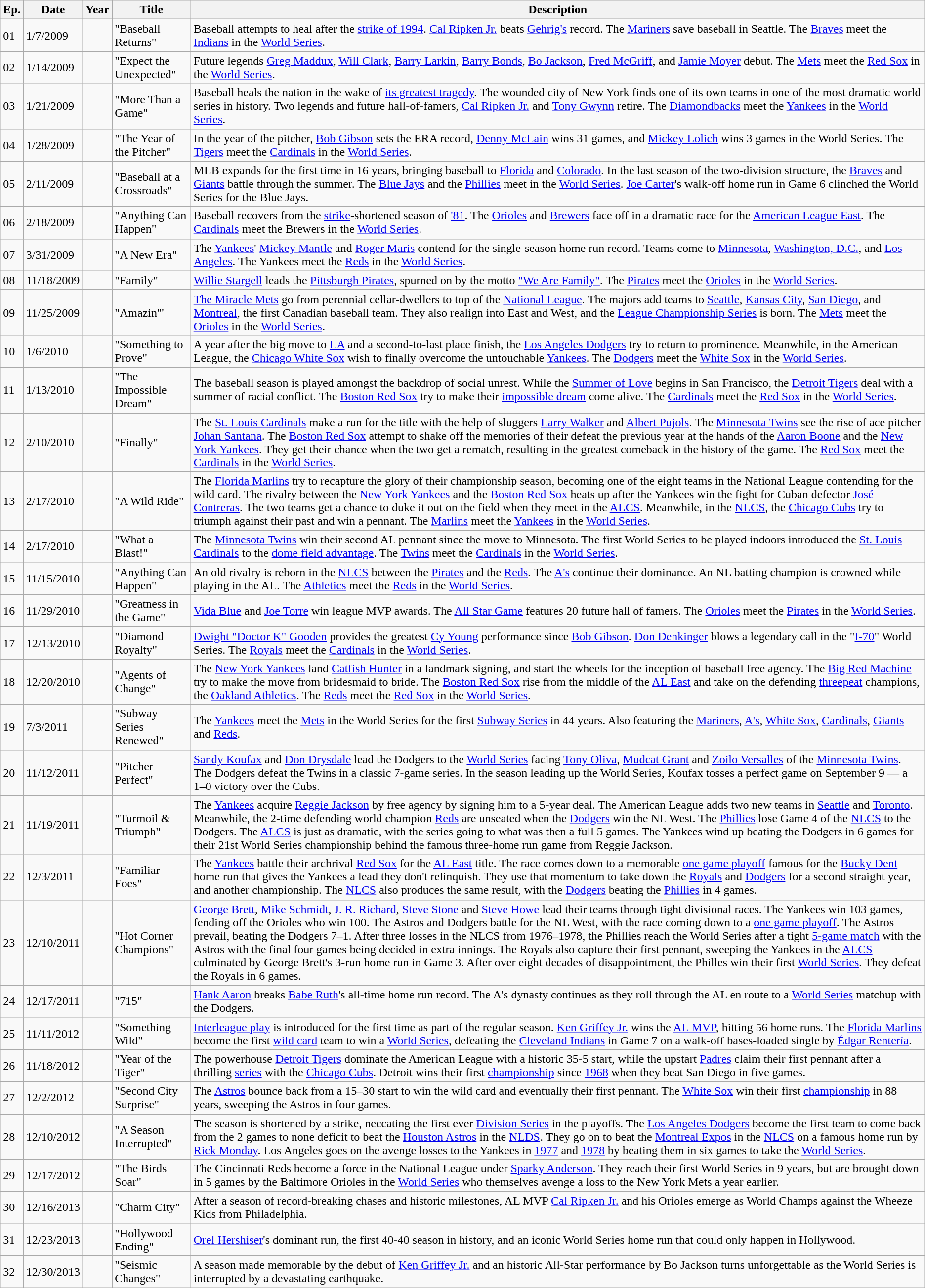<table class="wikitable sortable">
<tr>
<th>Ep.</th>
<th>Date</th>
<th>Year</th>
<th>Title</th>
<th>Description</th>
</tr>
<tr>
<td>01</td>
<td>1/7/2009</td>
<td></td>
<td>"Baseball Returns"</td>
<td>Baseball attempts to heal after the <a href='#'>strike of 1994</a>.  <a href='#'>Cal Ripken Jr.</a> beats <a href='#'>Gehrig's</a> record.  The <a href='#'>Mariners</a> save baseball in Seattle.  The <a href='#'>Braves</a> meet the <a href='#'>Indians</a> in the <a href='#'>World Series</a>.</td>
</tr>
<tr>
<td>02</td>
<td>1/14/2009</td>
<td></td>
<td>"Expect the Unexpected"</td>
<td>Future legends <a href='#'>Greg Maddux</a>, <a href='#'>Will Clark</a>, <a href='#'>Barry Larkin</a>, <a href='#'>Barry Bonds</a>, <a href='#'>Bo Jackson</a>, <a href='#'>Fred McGriff</a>, and <a href='#'>Jamie Moyer</a> debut.  The <a href='#'>Mets</a> meet the <a href='#'>Red Sox</a> in the <a href='#'>World Series</a>.</td>
</tr>
<tr>
<td>03</td>
<td>1/21/2009</td>
<td></td>
<td>"More Than a Game"</td>
<td>Baseball heals the nation in the wake of <a href='#'>its greatest tragedy</a>.  The wounded city of New York finds one of its own teams in one of the most dramatic world series in history.  Two legends and future hall-of-famers, <a href='#'>Cal Ripken Jr.</a> and <a href='#'>Tony Gwynn</a> retire.  The <a href='#'>Diamondbacks</a> meet the <a href='#'>Yankees</a> in the <a href='#'>World Series</a>.</td>
</tr>
<tr>
<td>04</td>
<td>1/28/2009</td>
<td></td>
<td>"The Year of the Pitcher"</td>
<td>In the year of the pitcher, <a href='#'>Bob Gibson</a> sets the ERA record, <a href='#'>Denny McLain</a> wins 31 games, and <a href='#'>Mickey Lolich</a> wins 3 games in the World Series.  The <a href='#'>Tigers</a> meet the <a href='#'>Cardinals</a> in the <a href='#'>World Series</a>.</td>
</tr>
<tr>
<td>05</td>
<td>2/11/2009</td>
<td></td>
<td>"Baseball at a Crossroads"</td>
<td>MLB expands for the first time in 16 years, bringing baseball to <a href='#'>Florida</a> and <a href='#'>Colorado</a>.  In the last season of the two-division structure, the <a href='#'>Braves</a> and <a href='#'>Giants</a> battle through the summer. The <a href='#'>Blue Jays</a> and the <a href='#'>Phillies</a> meet in the <a href='#'>World Series</a>. <a href='#'>Joe Carter</a>'s walk-off home run in Game 6 clinched the World Series for the Blue Jays.</td>
</tr>
<tr>
<td>06</td>
<td>2/18/2009</td>
<td></td>
<td>"Anything Can Happen"</td>
<td>Baseball recovers from the <a href='#'>strike</a>-shortened season of <a href='#'>'81</a>.  The <a href='#'>Orioles</a> and <a href='#'>Brewers</a> face off in a dramatic race for the <a href='#'>American League East</a>.  The <a href='#'>Cardinals</a> meet the Brewers in the <a href='#'>World Series</a>.</td>
</tr>
<tr>
<td>07</td>
<td>3/31/2009</td>
<td></td>
<td>"A New Era"</td>
<td>The <a href='#'>Yankees</a>' <a href='#'>Mickey Mantle</a> and <a href='#'>Roger Maris</a> contend for the single-season home run record.  Teams come to <a href='#'>Minnesota</a>, <a href='#'>Washington, D.C.</a>, and <a href='#'>Los Angeles</a>.  The Yankees meet the <a href='#'>Reds</a> in the <a href='#'>World Series</a>.</td>
</tr>
<tr>
<td>08</td>
<td>11/18/2009</td>
<td></td>
<td>"Family"</td>
<td><a href='#'>Willie Stargell</a> leads the <a href='#'>Pittsburgh Pirates</a>, spurned on by the motto <a href='#'>"We Are Family"</a>.  The <a href='#'>Pirates</a> meet the <a href='#'>Orioles</a> in the <a href='#'>World Series</a>.</td>
</tr>
<tr>
<td>09</td>
<td>11/25/2009</td>
<td></td>
<td>"Amazin'"</td>
<td><a href='#'>The Miracle Mets</a> go from perennial cellar-dwellers to top of the <a href='#'>National League</a>.  The majors add teams to <a href='#'>Seattle</a>, <a href='#'>Kansas City</a>, <a href='#'>San Diego</a>, and <a href='#'>Montreal</a>, the first Canadian baseball team.  They also realign into East and West, and the <a href='#'>League Championship Series</a> is born.  The <a href='#'>Mets</a> meet the <a href='#'>Orioles</a> in the <a href='#'>World Series</a>.</td>
</tr>
<tr>
<td>10</td>
<td>1/6/2010</td>
<td></td>
<td>"Something to Prove"</td>
<td>A year after the big move to <a href='#'>LA</a> and a second-to-last place finish, the <a href='#'>Los Angeles Dodgers</a> try to return to prominence.  Meanwhile, in the American League, the <a href='#'>Chicago White Sox</a> wish to finally overcome the untouchable <a href='#'>Yankees</a>.  The <a href='#'>Dodgers</a> meet the <a href='#'>White Sox</a> in the <a href='#'>World Series</a>.</td>
</tr>
<tr>
<td>11</td>
<td>1/13/2010</td>
<td></td>
<td>"The Impossible Dream"</td>
<td>The baseball season is played amongst the backdrop of social unrest.  While the <a href='#'>Summer of Love</a> begins in San Francisco, the <a href='#'>Detroit Tigers</a> deal with a summer of racial conflict.  The <a href='#'>Boston Red Sox</a> try to make their <a href='#'>impossible dream</a> come alive.  The <a href='#'>Cardinals</a> meet the <a href='#'>Red Sox</a> in the <a href='#'>World Series</a>.</td>
</tr>
<tr>
<td>12</td>
<td>2/10/2010</td>
<td></td>
<td>"Finally"</td>
<td>The <a href='#'>St. Louis Cardinals</a> make a run for the title with the help of sluggers <a href='#'>Larry Walker</a> and <a href='#'>Albert Pujols</a>.  The <a href='#'>Minnesota Twins</a> see the rise of ace pitcher <a href='#'>Johan Santana</a>.  The <a href='#'>Boston Red Sox</a> attempt to shake off the memories of their defeat the previous year at the hands of the <a href='#'>Aaron Boone</a> and the <a href='#'>New York Yankees</a>.  They get their chance when the two get a rematch, resulting in the greatest comeback in the history of the game.  The <a href='#'>Red Sox</a> meet the <a href='#'>Cardinals</a> in the <a href='#'>World Series</a>.</td>
</tr>
<tr>
<td>13</td>
<td>2/17/2010</td>
<td></td>
<td>"A Wild Ride"</td>
<td>The <a href='#'>Florida Marlins</a> try to recapture the glory of their championship season, becoming one of the eight teams in the National League contending for the wild card.  The rivalry between the <a href='#'>New York Yankees</a> and the <a href='#'>Boston Red Sox</a> heats up after the Yankees win the fight for Cuban defector <a href='#'>José Contreras</a>.  The two teams get a chance to duke it out on the field when they meet in the <a href='#'>ALCS</a>.  Meanwhile, in the <a href='#'>NLCS</a>, the <a href='#'>Chicago Cubs</a> try to triumph against their past and win a pennant.  The <a href='#'>Marlins</a> meet the <a href='#'>Yankees</a> in the <a href='#'>World Series</a>.</td>
</tr>
<tr>
<td>14</td>
<td>2/17/2010</td>
<td></td>
<td>"What a Blast!"</td>
<td>The <a href='#'>Minnesota Twins</a> win their second AL pennant since the move to Minnesota.  The first World Series to be played indoors introduced the <a href='#'>St. Louis Cardinals</a> to the <a href='#'>dome field advantage</a>.  The <a href='#'>Twins</a> meet the <a href='#'>Cardinals</a> in the <a href='#'>World Series</a>.</td>
</tr>
<tr>
<td>15</td>
<td>11/15/2010</td>
<td></td>
<td>"Anything Can Happen"</td>
<td>An old rivalry is reborn in the <a href='#'>NLCS</a> between the <a href='#'>Pirates</a> and the <a href='#'>Reds</a>. The <a href='#'>A's</a> continue their dominance. An NL batting champion is crowned while playing in the AL. The <a href='#'>Athletics</a> meet the <a href='#'>Reds</a> in the <a href='#'>World Series</a>.</td>
</tr>
<tr>
<td>16</td>
<td>11/29/2010</td>
<td></td>
<td>"Greatness in the Game"</td>
<td><a href='#'>Vida Blue</a> and <a href='#'>Joe Torre</a> win league MVP awards. The <a href='#'>All Star Game</a> features 20 future hall of famers. The <a href='#'>Orioles</a> meet the <a href='#'>Pirates</a> in the <a href='#'>World Series</a>.</td>
</tr>
<tr>
<td>17</td>
<td>12/13/2010</td>
<td></td>
<td>"Diamond Royalty"</td>
<td><a href='#'>Dwight "Doctor K" Gooden</a> provides the greatest <a href='#'>Cy Young</a> performance since <a href='#'>Bob Gibson</a>.  <a href='#'>Don Denkinger</a> blows a legendary call in the "<a href='#'>I-70</a>" World Series.  The <a href='#'>Royals</a> meet the <a href='#'>Cardinals</a> in the <a href='#'>World Series</a>.</td>
</tr>
<tr>
<td>18</td>
<td>12/20/2010</td>
<td></td>
<td>"Agents of Change"</td>
<td>The <a href='#'>New York Yankees</a> land <a href='#'>Catfish Hunter</a> in a landmark signing, and start the wheels for the inception of baseball free agency.  The <a href='#'>Big Red Machine</a> try to make the move from bridesmaid to bride.  The <a href='#'>Boston Red Sox</a> rise from the middle of the <a href='#'>AL East</a> and take on the defending <a href='#'>threepeat</a> champions, the <a href='#'>Oakland Athletics</a>.  The <a href='#'>Reds</a> meet the <a href='#'>Red Sox</a> in the <a href='#'>World Series</a>.</td>
</tr>
<tr>
<td>19</td>
<td>7/3/2011</td>
<td></td>
<td>"Subway Series Renewed"</td>
<td>The <a href='#'>Yankees</a> meet the <a href='#'>Mets</a> in the World Series for the first <a href='#'>Subway Series</a> in 44 years. Also featuring the <a href='#'>Mariners</a>, <a href='#'>A's</a>, <a href='#'>White Sox</a>, <a href='#'>Cardinals</a>, <a href='#'>Giants</a> and <a href='#'>Reds</a>.</td>
</tr>
<tr>
<td>20</td>
<td>11/12/2011</td>
<td></td>
<td>"Pitcher Perfect"</td>
<td><a href='#'>Sandy Koufax</a> and <a href='#'>Don Drysdale</a> lead the Dodgers to the <a href='#'>World Series</a> facing <a href='#'>Tony Oliva</a>, <a href='#'>Mudcat Grant</a> and <a href='#'>Zoilo Versalles</a> of the <a href='#'>Minnesota Twins</a>.  The Dodgers defeat the Twins in a classic 7-game series.  In the season leading up the World Series, Koufax tosses a perfect game on September 9 — a 1–0 victory over the Cubs.</td>
</tr>
<tr>
<td>21</td>
<td>11/19/2011</td>
<td></td>
<td>"Turmoil & Triumph"</td>
<td>The <a href='#'>Yankees</a> acquire <a href='#'>Reggie Jackson</a> by free agency by signing him to a 5-year deal. The American League adds two new teams in <a href='#'>Seattle</a> and <a href='#'>Toronto</a>. Meanwhile, the 2-time defending world champion <a href='#'>Reds</a> are unseated when the <a href='#'>Dodgers</a> win the NL West.  The <a href='#'>Phillies</a> lose Game 4 of the <a href='#'>NLCS</a> to the Dodgers.  The <a href='#'>ALCS</a> is just as dramatic, with the series going to what was then a full 5 games.  The Yankees wind up beating the Dodgers in 6 games for their 21st World Series championship behind the famous three-home run game from Reggie Jackson.</td>
</tr>
<tr>
<td>22</td>
<td>12/3/2011</td>
<td></td>
<td>"Familiar Foes"</td>
<td>The <a href='#'>Yankees</a> battle their archrival <a href='#'>Red Sox</a> for the <a href='#'>AL East</a> title.  The race comes down to a memorable <a href='#'>one game playoff</a> famous for the <a href='#'>Bucky Dent</a> home run that gives the Yankees a lead they don't relinquish.  They use that momentum to take down the <a href='#'>Royals</a> and <a href='#'>Dodgers</a> for a second straight year, and another championship.  The <a href='#'>NLCS</a> also produces the same result, with the <a href='#'>Dodgers</a> beating the <a href='#'>Phillies</a> in 4 games.</td>
</tr>
<tr>
<td>23</td>
<td>12/10/2011</td>
<td></td>
<td>"Hot Corner Champions"</td>
<td><a href='#'>George Brett</a>, <a href='#'>Mike Schmidt</a>, <a href='#'>J. R. Richard</a>, <a href='#'>Steve Stone</a> and <a href='#'>Steve Howe</a> lead their teams through tight divisional races.  The Yankees win 103 games, fending off the Orioles who win 100.  The Astros and Dodgers battle for the NL West, with the race coming down to a <a href='#'>one game playoff</a>.  The Astros prevail, beating the Dodgers 7–1.  After three losses in the NLCS from 1976–1978, the Phillies reach the World Series after a tight <a href='#'>5-game match</a> with the Astros with the final four games being decided in extra innings.  The Royals also capture their first pennant, sweeping the Yankees in the <a href='#'>ALCS</a> culminated by George Brett's 3-run home run in Game 3.  After over eight decades of disappointment, the Philles win their first <a href='#'>World Series</a>.  They defeat the Royals in 6 games.</td>
</tr>
<tr>
<td>24</td>
<td>12/17/2011</td>
<td></td>
<td>"715"</td>
<td><a href='#'>Hank Aaron</a> breaks <a href='#'>Babe Ruth</a>'s all-time home run record. The A's dynasty continues as they roll through the AL en route to a <a href='#'>World Series</a> matchup with the Dodgers.</td>
</tr>
<tr>
<td>25</td>
<td>11/11/2012</td>
<td></td>
<td>"Something Wild"</td>
<td><a href='#'>Interleague play</a> is introduced for the first time as part of the regular season.  <a href='#'>Ken Griffey Jr.</a> wins the <a href='#'>AL MVP</a>, hitting 56 home runs.  The <a href='#'>Florida Marlins</a> become the first <a href='#'>wild card</a> team to win a <a href='#'>World Series</a>, defeating the <a href='#'>Cleveland Indians</a> in Game 7 on a walk-off bases-loaded single by <a href='#'>Édgar Rentería</a>.</td>
</tr>
<tr>
<td>26</td>
<td>11/18/2012</td>
<td></td>
<td>"Year of the Tiger"</td>
<td>The powerhouse <a href='#'>Detroit Tigers</a> dominate the American League with a historic 35-5 start, while the upstart <a href='#'>Padres</a> claim their first pennant after a thrilling <a href='#'>series</a> with the <a href='#'>Chicago Cubs</a>.  Detroit wins their first <a href='#'>championship</a> since <a href='#'>1968</a> when they beat San Diego in five games.</td>
</tr>
<tr>
<td>27</td>
<td>12/2/2012</td>
<td></td>
<td>"Second City Surprise"</td>
<td>The <a href='#'>Astros</a> bounce back from a 15–30 start to win the wild card and eventually their first pennant.  The <a href='#'>White Sox</a> win their first <a href='#'>championship</a> in 88 years, sweeping the Astros in four games.</td>
</tr>
<tr>
<td>28</td>
<td>12/10/2012</td>
<td></td>
<td>"A Season Interrupted"</td>
<td>The season is shortened by a strike, neccating the first ever <a href='#'>Division Series</a> in the playoffs.  The <a href='#'>Los Angeles Dodgers</a> become the first team to come back from the 2 games to none deficit to beat the <a href='#'>Houston Astros</a> in the <a href='#'>NLDS</a>.  They go on to beat the <a href='#'>Montreal Expos</a> in the <a href='#'>NLCS</a> on a famous home run by <a href='#'>Rick Monday</a>.  Los Angeles goes on the avenge losses to the Yankees in <a href='#'>1977</a> and <a href='#'>1978</a> by beating them in six games to take the <a href='#'>World Series</a>.</td>
</tr>
<tr>
<td>29</td>
<td>12/17/2012</td>
<td></td>
<td>"The Birds Soar"</td>
<td>The Cincinnati Reds become a force in the National League under <a href='#'>Sparky Anderson</a>.  They reach their first World Series in 9 years, but are brought down in 5 games by the Baltimore Orioles in the <a href='#'>World Series</a> who themselves avenge a loss to the New York Mets a year earlier.</td>
</tr>
<tr>
<td>30</td>
<td>12/16/2013</td>
<td></td>
<td>"Charm City"</td>
<td>After a season of record-breaking chases and historic milestones, AL MVP <a href='#'>Cal Ripken Jr.</a> and his Orioles emerge as World Champs against the Wheeze Kids from Philadelphia.</td>
</tr>
<tr>
<td>31</td>
<td>12/23/2013</td>
<td></td>
<td>"Hollywood Ending"</td>
<td><a href='#'>Orel Hershiser</a>'s dominant run, the first 40-40 season in history, and an iconic World Series home run that could only happen in Hollywood.</td>
</tr>
<tr>
<td>32</td>
<td>12/30/2013</td>
<td></td>
<td>"Seismic Changes"</td>
<td>A season made memorable by the debut of <a href='#'>Ken Griffey Jr.</a> and an historic All-Star performance by Bo Jackson turns unforgettable as the World Series is interrupted by a devastating earthquake.</td>
</tr>
</table>
